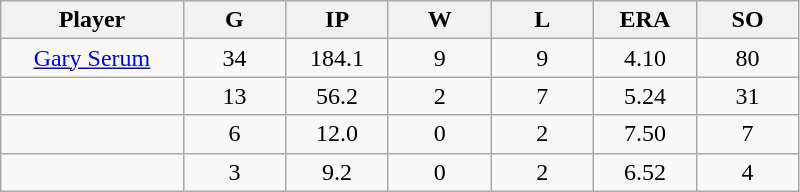<table class="wikitable sortable">
<tr>
<th bgcolor="#DDDDFF" width="16%">Player</th>
<th bgcolor="#DDDDFF" width="9%">G</th>
<th bgcolor="#DDDDFF" width="9%">IP</th>
<th bgcolor="#DDDDFF" width="9%">W</th>
<th bgcolor="#DDDDFF" width="9%">L</th>
<th bgcolor="#DDDDFF" width="9%">ERA</th>
<th bgcolor="#DDDDFF" width="9%">SO</th>
</tr>
<tr align="center">
<td><a href='#'>Gary Serum</a></td>
<td>34</td>
<td>184.1</td>
<td>9</td>
<td>9</td>
<td>4.10</td>
<td>80</td>
</tr>
<tr align=center>
<td></td>
<td>13</td>
<td>56.2</td>
<td>2</td>
<td>7</td>
<td>5.24</td>
<td>31</td>
</tr>
<tr align="center">
<td></td>
<td>6</td>
<td>12.0</td>
<td>0</td>
<td>2</td>
<td>7.50</td>
<td>7</td>
</tr>
<tr align="center">
<td></td>
<td>3</td>
<td>9.2</td>
<td>0</td>
<td>2</td>
<td>6.52</td>
<td>4</td>
</tr>
</table>
